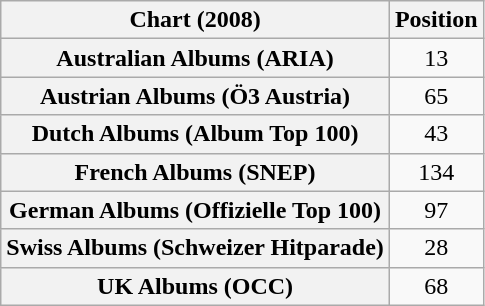<table class="wikitable sortable plainrowheaders">
<tr>
<th scope="col">Chart (2008)</th>
<th scope="col">Position</th>
</tr>
<tr>
<th scope="row">Australian Albums (ARIA)</th>
<td style="text-align:center;">13</td>
</tr>
<tr>
<th scope="row">Austrian Albums (Ö3 Austria)</th>
<td style="text-align:center;">65</td>
</tr>
<tr>
<th scope="row">Dutch Albums (Album Top 100)</th>
<td style="text-align:center;">43</td>
</tr>
<tr>
<th scope="row">French Albums (SNEP)</th>
<td style="text-align:center;">134</td>
</tr>
<tr>
<th scope="row">German Albums (Offizielle Top 100)</th>
<td style="text-align:center;">97</td>
</tr>
<tr>
<th scope="row">Swiss Albums (Schweizer Hitparade)</th>
<td style="text-align:center;">28</td>
</tr>
<tr>
<th scope="row">UK Albums (OCC)</th>
<td style="text-align:center;">68</td>
</tr>
</table>
